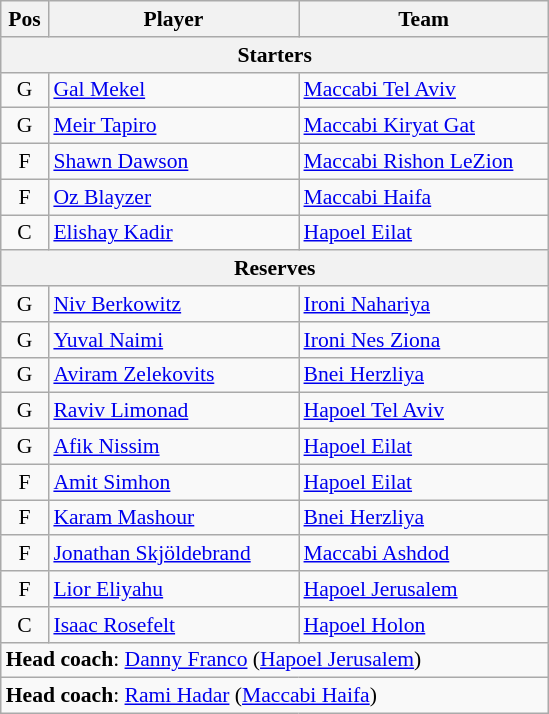<table class="wikitable" style="text-align:center; font-size:90%;">
<tr>
<th scope="col" style="width:25px;">Pos</th>
<th scope="col" style="width:160px;">Player</th>
<th scope="col" style="width:160px;">Team</th>
</tr>
<tr>
<th scope="col" colspan="5">Starters</th>
</tr>
<tr>
<td>G</td>
<td style="text-align:left"> <a href='#'>Gal Mekel</a></td>
<td style="text-align:left"><a href='#'>Maccabi Tel Aviv</a></td>
</tr>
<tr>
<td>G</td>
<td style="text-align:left"> <a href='#'>Meir Tapiro</a></td>
<td style="text-align:left"><a href='#'>Maccabi Kiryat Gat</a></td>
</tr>
<tr>
<td>F</td>
<td style="text-align:left"> <a href='#'>Shawn Dawson</a></td>
<td style="text-align:left"><a href='#'>Maccabi Rishon LeZion</a></td>
</tr>
<tr>
<td>F</td>
<td style="text-align:left"> <a href='#'>Oz Blayzer</a></td>
<td style="text-align:left"><a href='#'>Maccabi Haifa</a></td>
</tr>
<tr>
<td>C</td>
<td style="text-align:left"> <a href='#'>Elishay Kadir</a></td>
<td style="text-align:left"><a href='#'>Hapoel Eilat</a></td>
</tr>
<tr>
<th scope="col" colspan="5">Reserves</th>
</tr>
<tr>
<td>G</td>
<td style="text-align:left"> <a href='#'>Niv Berkowitz</a></td>
<td style="text-align:left"><a href='#'>Ironi Nahariya</a></td>
</tr>
<tr>
<td>G</td>
<td style="text-align:left"> <a href='#'>Yuval Naimi</a></td>
<td style="text-align:left"><a href='#'>Ironi Nes Ziona</a></td>
</tr>
<tr>
<td>G</td>
<td style="text-align:left"> <a href='#'>Aviram Zelekovits</a></td>
<td style="text-align:left"><a href='#'>Bnei Herzliya</a></td>
</tr>
<tr>
<td>G</td>
<td style="text-align:left"> <a href='#'>Raviv Limonad</a></td>
<td style="text-align:left"><a href='#'>Hapoel Tel Aviv</a></td>
</tr>
<tr>
<td>G</td>
<td style="text-align:left"> <a href='#'>Afik Nissim</a></td>
<td style="text-align:left"><a href='#'>Hapoel Eilat</a></td>
</tr>
<tr>
<td>F</td>
<td style="text-align:left"> <a href='#'>Amit Simhon</a></td>
<td style="text-align:left"><a href='#'>Hapoel Eilat</a></td>
</tr>
<tr>
<td>F</td>
<td style="text-align:left"> <a href='#'>Karam Mashour</a></td>
<td style="text-align:left"><a href='#'>Bnei Herzliya</a></td>
</tr>
<tr>
<td>F</td>
<td style="text-align:left"> <a href='#'>Jonathan Skjöldebrand</a></td>
<td style="text-align:left"><a href='#'>Maccabi Ashdod</a></td>
</tr>
<tr>
<td>F</td>
<td style="text-align:left"> <a href='#'>Lior Eliyahu</a></td>
<td style="text-align:left"><a href='#'>Hapoel Jerusalem</a></td>
</tr>
<tr>
<td>C</td>
<td style="text-align:left"> <a href='#'>Isaac Rosefelt</a></td>
<td style="text-align:left"><a href='#'>Hapoel Holon</a></td>
</tr>
<tr>
<td style="text-align:left" colspan="5"><strong>Head coach</strong>:  <a href='#'>Danny Franco</a> (<a href='#'>Hapoel Jerusalem</a>)</td>
</tr>
<tr>
<td style="text-align:left" colspan="5"><strong>Head coach</strong>:  <a href='#'>Rami Hadar</a> (<a href='#'>Maccabi Haifa</a>)</td>
</tr>
</table>
